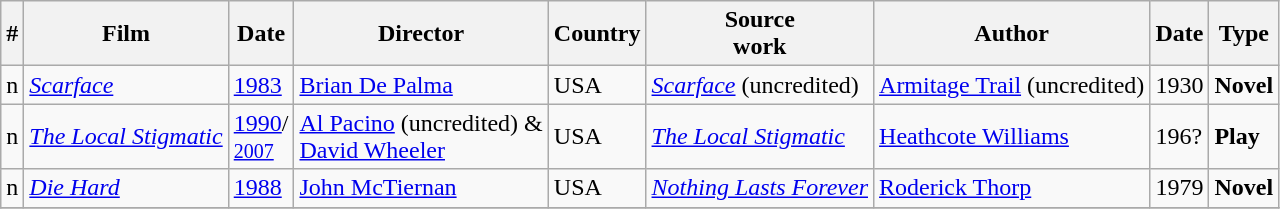<table class="wikitable">
<tr>
<th>#</th>
<th>Film</th>
<th>Date</th>
<th>Director</th>
<th>Country</th>
<th>Source<br>work</th>
<th>Author</th>
<th>Date</th>
<th>Type</th>
</tr>
<tr>
<td>n</td>
<td><em><a href='#'>Scarface</a></em></td>
<td><a href='#'>1983</a></td>
<td><a href='#'>Brian De Palma</a></td>
<td>USA</td>
<td><em><a href='#'>Scarface</a></em> (uncredited)</td>
<td><a href='#'>Armitage Trail</a> (uncredited)</td>
<td>1930 </td>
<td><strong>Novel</strong></td>
</tr>
<tr>
<td>n</td>
<td><em><a href='#'>The Local Stigmatic</a></em></td>
<td><a href='#'>1990</a>/<br><small><a href='#'>2007</a></small></td>
<td><a href='#'>Al Pacino</a> (uncredited) &<br><a href='#'>David Wheeler</a></td>
<td>USA</td>
<td><em><a href='#'>The Local Stigmatic</a></em></td>
<td><a href='#'>Heathcote Williams</a></td>
<td>196?</td>
<td><strong>Play</strong></td>
</tr>
<tr>
<td>n</td>
<td><em><a href='#'>Die Hard</a></em></td>
<td><a href='#'>1988</a></td>
<td><a href='#'>John McTiernan</a></td>
<td>USA</td>
<td><em><a href='#'>Nothing Lasts Forever</a></em></td>
<td><a href='#'>Roderick Thorp</a></td>
<td>1979</td>
<td><strong>Novel</strong></td>
</tr>
<tr>
</tr>
</table>
